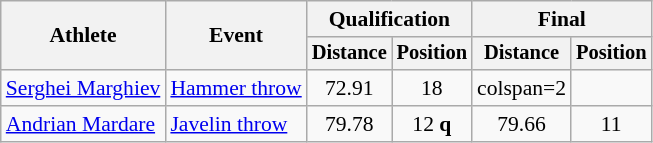<table class=wikitable style=font-size:90%>
<tr>
<th rowspan=2>Athlete</th>
<th rowspan=2>Event</th>
<th colspan=2>Qualification</th>
<th colspan=2>Final</th>
</tr>
<tr style=font-size:95%>
<th>Distance</th>
<th>Position</th>
<th>Distance</th>
<th>Position</th>
</tr>
<tr align=center>
<td align=left><a href='#'>Serghei Marghiev</a></td>
<td align=left><a href='#'>Hammer throw</a></td>
<td>72.91</td>
<td>18</td>
<td>colspan=2 </td>
</tr>
<tr align=center>
<td align=left><a href='#'>Andrian Mardare</a></td>
<td align=left><a href='#'>Javelin throw</a></td>
<td>79.78</td>
<td>12 <strong>q</strong></td>
<td>79.66</td>
<td>11</td>
</tr>
</table>
